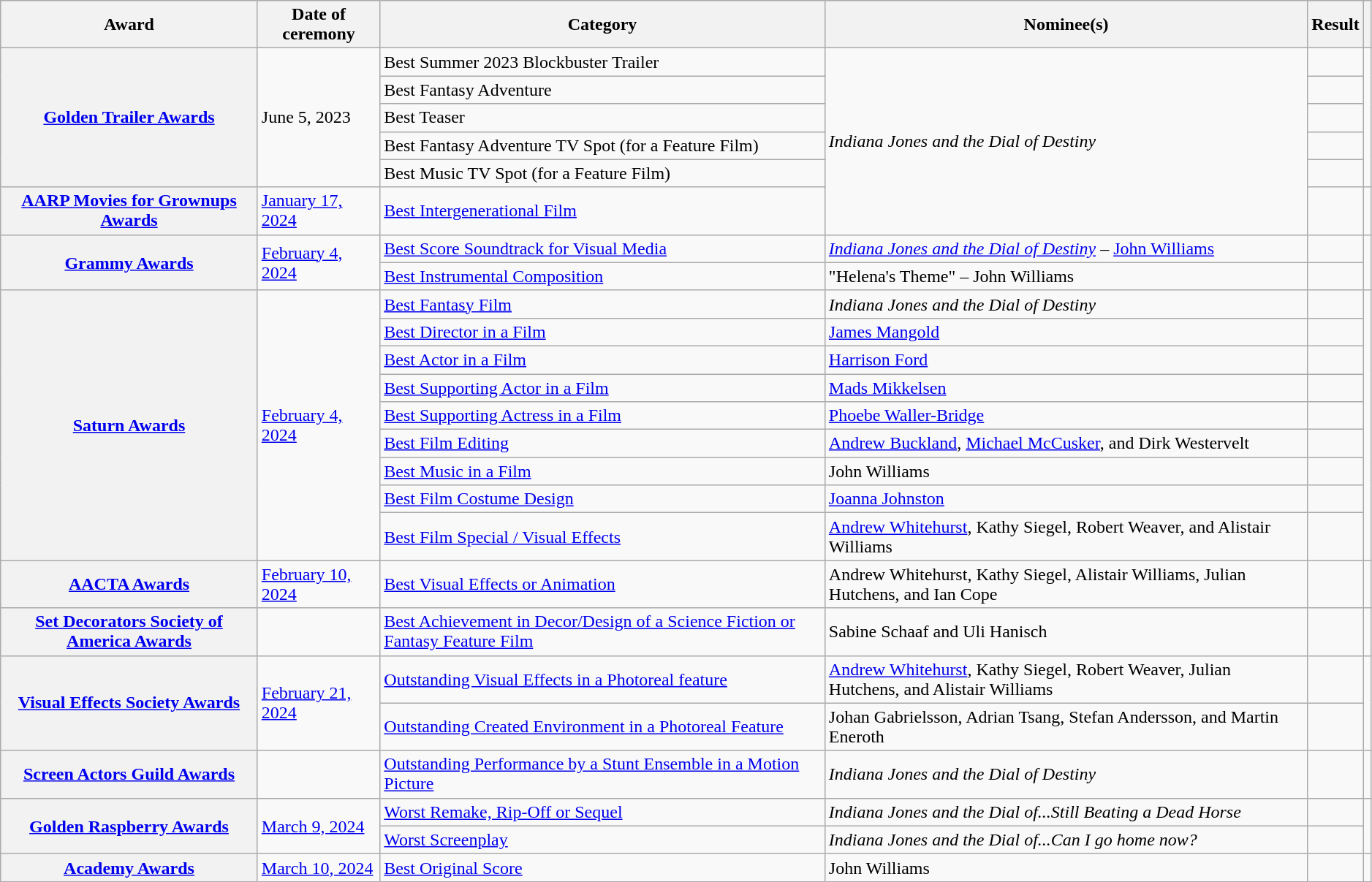<table class="wikitable sortable plainrowheaders" style="width: 99%">
<tr>
<th scope="col">Award</th>
<th scope="col">Date of ceremony</th>
<th scope="col">Category</th>
<th scope="col">Nominee(s)</th>
<th scope="col">Result</th>
<th scope="col" class="unsortable"></th>
</tr>
<tr>
<th rowspan="5" scope="row"><a href='#'>Golden Trailer Awards</a></th>
<td rowspan="5">June 5, 2023</td>
<td>Best Summer 2023 Blockbuster Trailer</td>
<td rowspan="6"><em>Indiana Jones and the Dial of Destiny</em></td>
<td></td>
<td rowspan="5" align="center"></td>
</tr>
<tr>
<td>Best Fantasy Adventure</td>
<td></td>
</tr>
<tr>
<td>Best Teaser</td>
<td></td>
</tr>
<tr>
<td>Best Fantasy Adventure TV Spot (for a Feature Film)</td>
<td></td>
</tr>
<tr>
<td>Best Music TV Spot (for a Feature Film)</td>
<td></td>
</tr>
<tr>
<th scope="row"><a href='#'>AARP Movies for Grownups Awards</a></th>
<td><a href='#'>January 17, 2024</a></td>
<td><a href='#'>Best Intergenerational Film</a></td>
<td></td>
<td align="center"></td>
</tr>
<tr>
<th rowspan="2" scope="row"><a href='#'>Grammy Awards</a></th>
<td rowspan="2"><a href='#'>February 4, 2024</a></td>
<td><a href='#'>Best Score Soundtrack for Visual Media</a></td>
<td><em><a href='#'>Indiana Jones and the Dial of Destiny</a></em> – <a href='#'>John Williams</a></td>
<td></td>
<td rowspan="2" align="center"></td>
</tr>
<tr>
<td><a href='#'>Best Instrumental Composition</a></td>
<td>"Helena's Theme" – John Williams</td>
<td></td>
</tr>
<tr>
<th rowspan="9" scope="row"><a href='#'>Saturn Awards</a></th>
<td rowspan="9"><a href='#'>February 4, 2024</a></td>
<td><a href='#'>Best Fantasy Film</a></td>
<td><em>Indiana Jones and the Dial of Destiny</em></td>
<td></td>
<td rowspan="9" align="center"></td>
</tr>
<tr>
<td><a href='#'>Best Director in a Film</a></td>
<td><a href='#'>James Mangold</a></td>
<td></td>
</tr>
<tr>
<td><a href='#'>Best Actor in a Film</a></td>
<td><a href='#'>Harrison Ford</a></td>
<td></td>
</tr>
<tr>
<td><a href='#'>Best Supporting Actor in a Film</a></td>
<td><a href='#'>Mads Mikkelsen</a></td>
<td></td>
</tr>
<tr>
<td><a href='#'>Best Supporting Actress in a Film</a></td>
<td><a href='#'>Phoebe Waller-Bridge</a></td>
<td></td>
</tr>
<tr>
<td><a href='#'>Best Film Editing</a></td>
<td><a href='#'>Andrew Buckland</a>, <a href='#'>Michael McCusker</a>, and Dirk Westervelt</td>
<td></td>
</tr>
<tr>
<td><a href='#'>Best Music in a Film</a></td>
<td>John Williams</td>
<td></td>
</tr>
<tr>
<td><a href='#'>Best Film Costume Design</a></td>
<td><a href='#'>Joanna Johnston</a></td>
<td></td>
</tr>
<tr>
<td><a href='#'>Best Film Special / Visual Effects</a></td>
<td><a href='#'>Andrew Whitehurst</a>, Kathy Siegel, Robert Weaver, and Alistair Williams</td>
<td></td>
</tr>
<tr>
<th scope="row"><a href='#'>AACTA Awards</a></th>
<td><a href='#'>February 10, 2024</a></td>
<td><a href='#'>Best Visual Effects or Animation</a></td>
<td>Andrew Whitehurst, Kathy Siegel, Alistair Williams, Julian Hutchens, and Ian Cope</td>
<td></td>
<td align="center"></td>
</tr>
<tr>
<th scope="row"><a href='#'>Set Decorators Society of America Awards</a></th>
<td><a href='#'></a></td>
<td><a href='#'>Best Achievement in Decor/Design of a Science Fiction or Fantasy Feature Film</a></td>
<td>Sabine Schaaf and Uli Hanisch</td>
<td></td>
<td align="center"></td>
</tr>
<tr>
<th rowspan="2" scope="row"><a href='#'>Visual Effects Society Awards</a></th>
<td rowspan="2"><a href='#'>February 21, 2024</a></td>
<td><a href='#'>Outstanding Visual Effects in a Photoreal feature</a></td>
<td><a href='#'>Andrew Whitehurst</a>, Kathy Siegel, Robert Weaver, Julian Hutchens, and Alistair Williams</td>
<td></td>
<td rowspan="2" align="center"></td>
</tr>
<tr>
<td><a href='#'>Outstanding Created Environment in a Photoreal Feature</a></td>
<td>Johan Gabrielsson, Adrian Tsang, Stefan Andersson, and Martin Eneroth </td>
<td></td>
</tr>
<tr>
<th scope="row"><a href='#'>Screen Actors Guild Awards</a></th>
<td><a href='#'></a></td>
<td><a href='#'>Outstanding Performance by a Stunt Ensemble in a Motion Picture</a></td>
<td><em>Indiana Jones and the Dial of Destiny</em></td>
<td></td>
<td align="center"></td>
</tr>
<tr>
<th rowspan="2" scope="row"><a href='#'>Golden Raspberry Awards</a></th>
<td rowspan="2"><a href='#'>March 9, 2024</a></td>
<td><a href='#'>Worst Remake, Rip-Off or Sequel</a></td>
<td><em>Indiana Jones and the Dial of...Still Beating a Dead Horse</em></td>
<td></td>
<td rowspan="2" align="center"></td>
</tr>
<tr>
<td><a href='#'>Worst Screenplay</a></td>
<td><em>Indiana Jones and the Dial of...Can I go home now?</em></td>
<td></td>
</tr>
<tr>
<th scope="row"><a href='#'>Academy Awards</a></th>
<td><a href='#'>March 10, 2024</a></td>
<td><a href='#'>Best Original Score</a></td>
<td>John Williams</td>
<td></td>
<td align="center"></td>
</tr>
</table>
